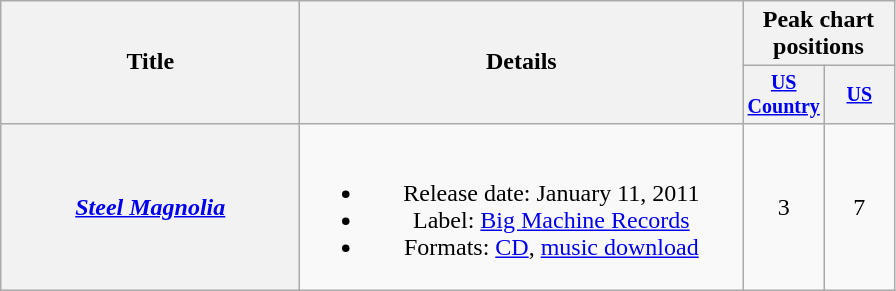<table class="wikitable plainrowheaders" style="text-align:center;">
<tr>
<th rowspan="2" style="width:12em;">Title</th>
<th rowspan="2" style="width:18em;">Details</th>
<th colspan="2">Peak chart<br>positions</th>
</tr>
<tr style="font-size:smaller;">
<th style="width:40px;"><a href='#'>US Country</a><br></th>
<th style="width:40px;"><a href='#'>US</a><br></th>
</tr>
<tr>
<th scope="row"><em><a href='#'>Steel Magnolia</a></em></th>
<td><br><ul><li>Release date: January 11, 2011</li><li>Label: <a href='#'>Big Machine Records</a></li><li>Formats: <a href='#'>CD</a>, <a href='#'>music download</a></li></ul></td>
<td>3</td>
<td>7</td>
</tr>
</table>
